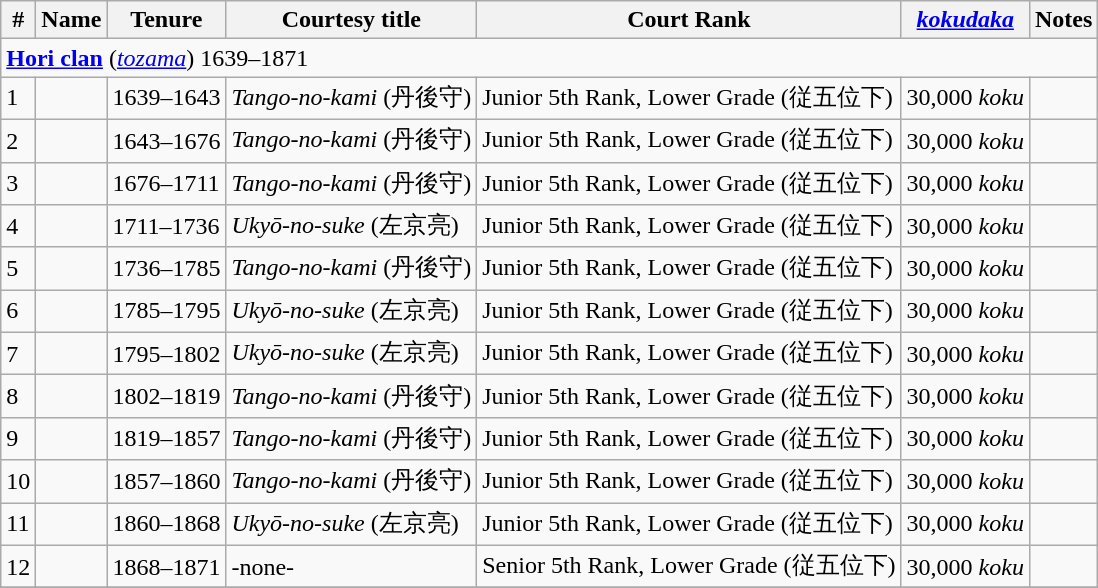<table class=wikitable>
<tr>
<th>#</th>
<th>Name</th>
<th>Tenure</th>
<th>Courtesy title</th>
<th>Court Rank</th>
<th><em><a href='#'>kokudaka</a></em></th>
<th>Notes</th>
</tr>
<tr>
<td colspan=7> <strong><a href='#'>Hori clan</a></strong> (<em><a href='#'>tozama</a></em>) 1639–1871</td>
</tr>
<tr>
<td>1</td>
<td></td>
<td>1639–1643</td>
<td><em>Tango-no-kami</em> (丹後守)</td>
<td>Junior 5th Rank, Lower Grade (従五位下)</td>
<td>30,000 <em>koku</em></td>
<td></td>
</tr>
<tr>
<td>2</td>
<td></td>
<td>1643–1676</td>
<td><em>Tango-no-kami</em> (丹後守)</td>
<td>Junior 5th Rank, Lower Grade (従五位下)</td>
<td>30,000 <em>koku</em></td>
<td></td>
</tr>
<tr>
<td>3</td>
<td></td>
<td>1676–1711</td>
<td><em>Tango-no-kami</em> (丹後守)</td>
<td>Junior 5th Rank, Lower Grade (従五位下)</td>
<td>30,000 <em>koku</em></td>
<td></td>
</tr>
<tr>
<td>4</td>
<td></td>
<td>1711–1736</td>
<td><em>Ukyō-no-suke</em> (左京亮)</td>
<td>Junior 5th Rank, Lower Grade (従五位下)</td>
<td>30,000 <em>koku</em></td>
<td></td>
</tr>
<tr>
<td>5</td>
<td></td>
<td>1736–1785</td>
<td><em>Tango-no-kami</em> (丹後守)</td>
<td>Junior 5th Rank, Lower Grade (従五位下)</td>
<td>30,000 <em>koku</em></td>
<td></td>
</tr>
<tr>
<td>6</td>
<td></td>
<td>1785–1795</td>
<td><em>Ukyō-no-suke</em> (左京亮)</td>
<td>Junior 5th Rank, Lower Grade (従五位下)</td>
<td>30,000 <em>koku</em></td>
<td></td>
</tr>
<tr>
<td>7</td>
<td></td>
<td>1795–1802</td>
<td><em>Ukyō-no-suke</em> (左京亮)</td>
<td>Junior 5th Rank, Lower Grade (従五位下)</td>
<td>30,000 <em>koku</em></td>
<td></td>
</tr>
<tr>
<td>8</td>
<td></td>
<td>1802–1819</td>
<td><em>Tango-no-kami</em> (丹後守)</td>
<td>Junior 5th Rank, Lower Grade (従五位下)</td>
<td>30,000 <em>koku</em></td>
<td></td>
</tr>
<tr>
<td>9</td>
<td></td>
<td>1819–1857</td>
<td><em>Tango-no-kami</em> (丹後守)</td>
<td>Junior 5th Rank, Lower Grade (従五位下)</td>
<td>30,000 <em>koku</em></td>
<td></td>
</tr>
<tr>
<td>10</td>
<td></td>
<td>1857–1860</td>
<td><em>Tango-no-kami</em> (丹後守)</td>
<td>Junior 5th Rank, Lower Grade (従五位下)</td>
<td>30,000 <em>koku</em></td>
<td></td>
</tr>
<tr>
<td>11</td>
<td></td>
<td>1860–1868</td>
<td><em>Ukyō-no-suke</em> (左京亮)</td>
<td>Junior 5th Rank, Lower Grade (従五位下)</td>
<td>30,000 <em>koku</em></td>
<td></td>
</tr>
<tr>
<td>12</td>
<td></td>
<td>1868–1871</td>
<td>-none-</td>
<td>Senior 5th Rank, Lower Grade (従五位下)</td>
<td>30,000 <em>koku</em></td>
<td></td>
</tr>
<tr>
</tr>
</table>
